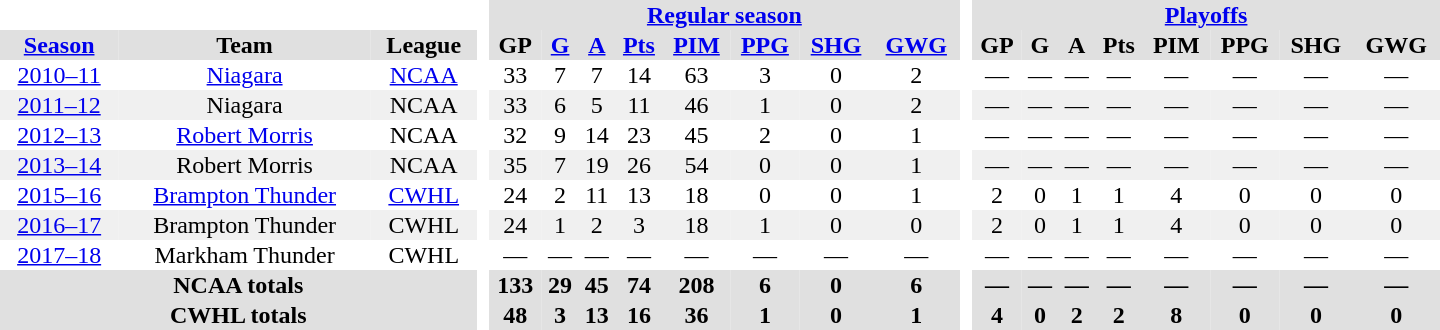<table border="0" cellpadding="1" cellspacing="0" style="text-align:center; width:60em;">
<tr style="background:#e0e0e0;">
<th colspan="3"  bgcolor="#ffffff"> </th>
<th rowspan="99" bgcolor="#ffffff"> </th>
<th colspan="8"><a href='#'>Regular season</a></th>
<th rowspan="99" bgcolor="#ffffff"> </th>
<th colspan="8"><a href='#'>Playoffs</a></th>
</tr>
<tr style="background:#e0e0e0;">
<th><a href='#'>Season</a></th>
<th>Team</th>
<th>League</th>
<th>GP</th>
<th><a href='#'>G</a></th>
<th><a href='#'>A</a></th>
<th><a href='#'>Pts</a></th>
<th><a href='#'>PIM</a></th>
<th><a href='#'>PPG</a></th>
<th><a href='#'>SHG</a></th>
<th><a href='#'>GWG</a></th>
<th>GP</th>
<th>G</th>
<th>A</th>
<th>Pts</th>
<th>PIM</th>
<th>PPG</th>
<th>SHG</th>
<th>GWG</th>
</tr>
<tr>
<td><a href='#'>2010–11</a></td>
<td><a href='#'>Niagara</a></td>
<td><a href='#'>NCAA</a></td>
<td>33</td>
<td>7</td>
<td>7</td>
<td>14</td>
<td>63</td>
<td>3</td>
<td>0</td>
<td>2</td>
<td>—</td>
<td>—</td>
<td>—</td>
<td>—</td>
<td>—</td>
<td>—</td>
<td>—</td>
<td>—</td>
</tr>
<tr bgcolor="#f0f0f0">
<td><a href='#'>2011–12</a></td>
<td>Niagara</td>
<td>NCAA</td>
<td>33</td>
<td>6</td>
<td>5</td>
<td>11</td>
<td>46</td>
<td>1</td>
<td>0</td>
<td>2</td>
<td>—</td>
<td>—</td>
<td>—</td>
<td>—</td>
<td>—</td>
<td>—</td>
<td>—</td>
<td>—</td>
</tr>
<tr>
<td><a href='#'>2012–13</a></td>
<td><a href='#'>Robert Morris</a></td>
<td>NCAA</td>
<td>32</td>
<td>9</td>
<td>14</td>
<td>23</td>
<td>45</td>
<td>2</td>
<td>0</td>
<td>1</td>
<td>—</td>
<td>—</td>
<td>—</td>
<td>—</td>
<td>—</td>
<td>—</td>
<td>—</td>
<td>—</td>
</tr>
<tr bgcolor="#f0f0f0">
<td><a href='#'>2013–14</a></td>
<td>Robert Morris</td>
<td>NCAA</td>
<td>35</td>
<td>7</td>
<td>19</td>
<td>26</td>
<td>54</td>
<td>0</td>
<td>0</td>
<td>1</td>
<td>—</td>
<td>—</td>
<td>—</td>
<td>—</td>
<td>—</td>
<td>—</td>
<td>—</td>
<td>—</td>
</tr>
<tr>
<td><a href='#'>2015–16</a></td>
<td><a href='#'>Brampton Thunder</a></td>
<td><a href='#'>CWHL</a></td>
<td>24</td>
<td>2</td>
<td>11</td>
<td>13</td>
<td>18</td>
<td>0</td>
<td>0</td>
<td>1</td>
<td>2</td>
<td>0</td>
<td>1</td>
<td>1</td>
<td>4</td>
<td>0</td>
<td>0</td>
<td>0</td>
</tr>
<tr bgcolor="#f0f0f0">
<td><a href='#'>2016–17</a></td>
<td>Brampton Thunder</td>
<td>CWHL</td>
<td>24</td>
<td>1</td>
<td>2</td>
<td>3</td>
<td>18</td>
<td>1</td>
<td>0</td>
<td>0</td>
<td>2</td>
<td>0</td>
<td>1</td>
<td>1</td>
<td>4</td>
<td>0</td>
<td>0</td>
<td>0</td>
</tr>
<tr>
<td><a href='#'>2017–18</a></td>
<td>Markham Thunder</td>
<td>CWHL</td>
<td>—</td>
<td>—</td>
<td>—</td>
<td>—</td>
<td>—</td>
<td>—</td>
<td>—</td>
<td>—</td>
<td>—</td>
<td>—</td>
<td>—</td>
<td>—</td>
<td>—</td>
<td>—</td>
<td>—</td>
<td>—</td>
</tr>
<tr bgcolor="#e0e0e0">
<th colspan="3">NCAA totals</th>
<th>133</th>
<th>29</th>
<th>45</th>
<th>74</th>
<th>208</th>
<th>6</th>
<th>0</th>
<th>6</th>
<th>—</th>
<th>—</th>
<th>—</th>
<th>—</th>
<th>—</th>
<th>—</th>
<th>—</th>
<th>—</th>
</tr>
<tr bgcolor="#e0e0e0">
<th colspan="3">CWHL totals</th>
<th>48</th>
<th>3</th>
<th>13</th>
<th>16</th>
<th>36</th>
<th>1</th>
<th>0</th>
<th>1</th>
<th>4</th>
<th>0</th>
<th>2</th>
<th>2</th>
<th>8</th>
<th>0</th>
<th>0</th>
<th>0</th>
</tr>
</table>
